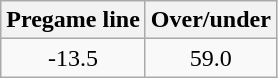<table class="wikitable" style="margin-left: auto; margin-right: auto; border: none; display: inline-table;">
<tr align="center">
<th style=>Pregame line</th>
<th style=>Over/under</th>
</tr>
<tr align="center">
<td>-13.5</td>
<td>59.0</td>
</tr>
</table>
